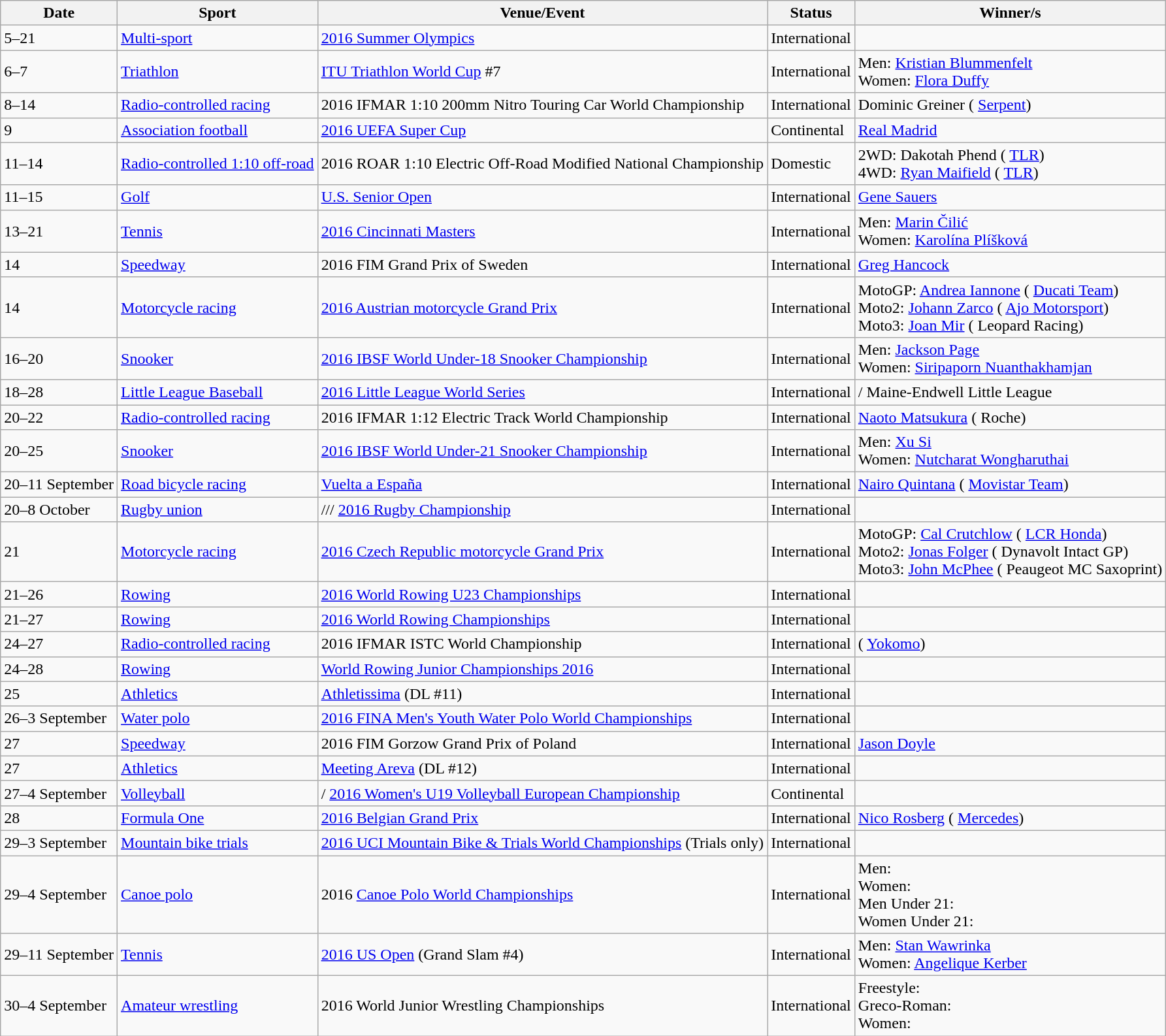<table class="wikitable sortable">
<tr>
<th>Date</th>
<th>Sport</th>
<th>Venue/Event</th>
<th>Status</th>
<th>Winner/s</th>
</tr>
<tr>
<td>5–21</td>
<td><a href='#'>Multi-sport</a></td>
<td> <a href='#'>2016 Summer Olympics</a></td>
<td>International</td>
<td></td>
</tr>
<tr>
<td>6–7</td>
<td><a href='#'>Triathlon</a></td>
<td> <a href='#'>ITU Triathlon World Cup</a> #7</td>
<td>International</td>
<td>Men:  <a href='#'>Kristian Blummenfelt</a><br> Women:  <a href='#'>Flora Duffy</a></td>
</tr>
<tr>
<td>8–14</td>
<td><a href='#'>Radio-controlled racing</a></td>
<td> 2016 IFMAR 1:10 200mm Nitro Touring Car World Championship</td>
<td>International</td>
<td> Dominic Greiner ( <a href='#'>Serpent</a>)</td>
</tr>
<tr>
<td>9</td>
<td><a href='#'>Association football</a></td>
<td> <a href='#'>2016 UEFA Super Cup</a></td>
<td>Continental</td>
<td> <a href='#'>Real Madrid</a></td>
</tr>
<tr>
<td>11–14</td>
<td><a href='#'>Radio-controlled 1:10 off-road</a></td>
<td> 2016 ROAR 1:10 Electric Off-Road Modified National Championship</td>
<td>Domestic</td>
<td>2WD:  Dakotah Phend ( <a href='#'>TLR</a>)<br>4WD:  <a href='#'>Ryan Maifield</a> ( <a href='#'>TLR</a>)</td>
</tr>
<tr>
<td>11–15</td>
<td><a href='#'>Golf</a></td>
<td> <a href='#'>U.S. Senior Open</a></td>
<td>International</td>
<td> <a href='#'>Gene Sauers</a></td>
</tr>
<tr>
<td>13–21</td>
<td><a href='#'>Tennis</a></td>
<td> <a href='#'>2016 Cincinnati Masters</a></td>
<td>International</td>
<td>Men:  <a href='#'>Marin Čilić</a><br> Women:  <a href='#'>Karolína Plíšková</a></td>
</tr>
<tr>
<td>14</td>
<td><a href='#'>Speedway</a></td>
<td> 2016 FIM Grand Prix of Sweden</td>
<td>International</td>
<td> <a href='#'>Greg Hancock</a></td>
</tr>
<tr>
<td>14</td>
<td><a href='#'>Motorcycle racing</a></td>
<td> <a href='#'>2016 Austrian motorcycle Grand Prix</a></td>
<td>International</td>
<td>MotoGP:  <a href='#'>Andrea Iannone</a> ( <a href='#'>Ducati Team</a>)<br>Moto2:  <a href='#'>Johann Zarco</a> ( <a href='#'>Ajo Motorsport</a>)<br>Moto3:  <a href='#'>Joan Mir</a> ( Leopard Racing)</td>
</tr>
<tr>
<td>16–20</td>
<td><a href='#'>Snooker</a></td>
<td> <a href='#'>2016 IBSF World Under-18 Snooker Championship</a></td>
<td>International</td>
<td>Men:  <a href='#'>Jackson Page</a><br>Women:  <a href='#'>Siripaporn Nuanthakhamjan</a></td>
</tr>
<tr>
<td>18–28</td>
<td><a href='#'>Little League Baseball</a></td>
<td> <a href='#'>2016 Little League World Series</a></td>
<td>International</td>
<td>/ Maine-Endwell Little League</td>
</tr>
<tr>
<td>20–22</td>
<td><a href='#'>Radio-controlled racing</a></td>
<td> 2016 IFMAR 1:12 Electric Track World Championship</td>
<td>International</td>
<td> <a href='#'>Naoto Matsukura</a> ( Roche)</td>
</tr>
<tr>
<td>20–25</td>
<td><a href='#'>Snooker</a></td>
<td> <a href='#'>2016 IBSF World Under-21 Snooker Championship</a></td>
<td>International</td>
<td>Men:  <a href='#'>Xu Si</a><br>Women:  <a href='#'>Nutcharat Wongharuthai</a></td>
</tr>
<tr>
<td>20–11 September</td>
<td><a href='#'>Road bicycle racing</a></td>
<td> <a href='#'>Vuelta a España</a></td>
<td>International</td>
<td> <a href='#'>Nairo Quintana</a> ( <a href='#'>Movistar Team</a>)</td>
</tr>
<tr>
<td>20–8 October</td>
<td><a href='#'>Rugby union</a></td>
<td>/// <a href='#'>2016 Rugby Championship</a></td>
<td>International</td>
<td></td>
</tr>
<tr>
<td>21</td>
<td><a href='#'>Motorcycle racing</a></td>
<td> <a href='#'>2016 Czech Republic motorcycle Grand Prix</a></td>
<td>International</td>
<td>MotoGP:  <a href='#'>Cal Crutchlow</a> ( <a href='#'>LCR Honda</a>)<br>Moto2:  <a href='#'>Jonas Folger</a> ( Dynavolt Intact GP)<br>Moto3:  <a href='#'>John McPhee</a> ( Peaugeot MC Saxoprint)</td>
</tr>
<tr>
<td>21–26</td>
<td><a href='#'>Rowing</a></td>
<td> <a href='#'>2016 World Rowing U23 Championships</a></td>
<td>International</td>
<td></td>
</tr>
<tr>
<td>21–27</td>
<td><a href='#'>Rowing</a></td>
<td> <a href='#'>2016 World Rowing Championships</a></td>
<td>International</td>
<td></td>
</tr>
<tr>
<td>24–27</td>
<td><a href='#'>Radio-controlled racing</a></td>
<td> 2016 IFMAR ISTC World Championship</td>
<td>International</td>
<td>  ( <a href='#'>Yokomo</a>)</td>
</tr>
<tr>
<td>24–28</td>
<td><a href='#'>Rowing</a></td>
<td> <a href='#'>World Rowing Junior Championships 2016</a></td>
<td>International</td>
<td></td>
</tr>
<tr>
<td>25</td>
<td><a href='#'>Athletics</a></td>
<td> <a href='#'>Athletissima</a> (DL #11)</td>
<td>International</td>
<td></td>
</tr>
<tr>
<td>26–3 September</td>
<td><a href='#'>Water polo</a></td>
<td> <a href='#'>2016 FINA Men's Youth Water Polo World Championships</a></td>
<td>International</td>
<td></td>
</tr>
<tr>
<td>27</td>
<td><a href='#'>Speedway</a></td>
<td> 2016 FIM Gorzow Grand Prix of Poland</td>
<td>International</td>
<td> <a href='#'>Jason Doyle</a></td>
</tr>
<tr>
<td>27</td>
<td><a href='#'>Athletics</a></td>
<td> <a href='#'>Meeting Areva</a> (DL #12)</td>
<td>International</td>
<td></td>
</tr>
<tr>
<td>27–4 September</td>
<td><a href='#'>Volleyball</a></td>
<td>/ <a href='#'>2016 Women's U19 Volleyball European Championship</a></td>
<td>Continental</td>
<td></td>
</tr>
<tr>
<td>28</td>
<td><a href='#'>Formula One</a></td>
<td> <a href='#'>2016 Belgian Grand Prix</a></td>
<td>International</td>
<td> <a href='#'>Nico Rosberg</a> ( <a href='#'>Mercedes</a>)</td>
</tr>
<tr>
<td>29–3 September</td>
<td><a href='#'>Mountain bike trials</a></td>
<td> <a href='#'>2016 UCI Mountain Bike & Trials World Championships</a> (Trials only)</td>
<td>International</td>
<td></td>
</tr>
<tr>
<td>29–4 September</td>
<td><a href='#'>Canoe polo</a></td>
<td> 2016 <a href='#'>Canoe Polo World Championships</a></td>
<td>International</td>
<td>Men: <br>Women: <br>Men Under 21: <br>Women Under 21: </td>
</tr>
<tr>
<td>29–11 September</td>
<td><a href='#'>Tennis</a></td>
<td> <a href='#'>2016 US Open</a> (Grand Slam #4)</td>
<td>International</td>
<td>Men:  <a href='#'>Stan Wawrinka</a><br>Women:  <a href='#'>Angelique Kerber</a></td>
</tr>
<tr>
<td>30–4 September</td>
<td><a href='#'>Amateur wrestling</a></td>
<td> 2016 World Junior Wrestling Championships</td>
<td>International</td>
<td>Freestyle: <br>Greco-Roman: <br>Women: </td>
</tr>
</table>
